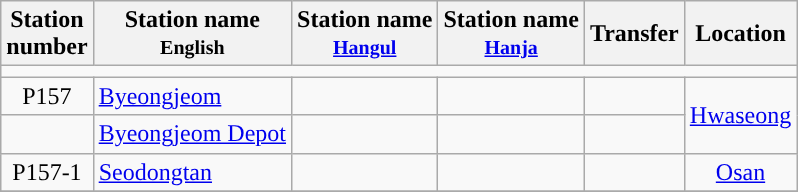<table class="wikitable">
<tr>
<th>Station<br>number</th>
<th>Station name<br><small>English</small></th>
<th>Station name<br><small><a href='#'>Hangul</a></small></th>
<th>Station name<br><small><a href='#'>Hanja</a></small></th>
<th>Transfer</th>
<th colspan = "2">Location</th>
</tr>
<tr style="background:#">
<td colspan = "7"></td>
</tr>
<tr>
<td align="center">P157</td>
<td><a href='#'>Byeongjeom</a></td>
<td></td>
<td></td>
<td></td>
<td rowspan="2" align="center"><a href='#'>Hwaseong</a></td>
</tr>
<tr>
<td align="center"></td>
<td><a href='#'>Byeongjeom Depot</a></td>
<td></td>
<td></td>
<td></td>
</tr>
<tr>
<td align="center">P157-1</td>
<td><a href='#'>Seodongtan</a></td>
<td></td>
<td></td>
<td></td>
<td rowspan="1" align="center"><a href='#'>Osan</a></td>
</tr>
<tr>
</tr>
</table>
